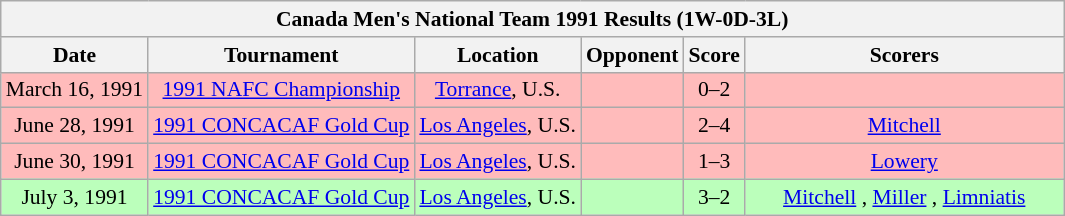<table class="wikitable collapsible collapsed" style="font-size:90%">
<tr>
<th colspan="6"><strong>Canada Men's National Team 1991 Results (1W-0D-3L)</strong></th>
</tr>
<tr>
<th>Date</th>
<th>Tournament</th>
<th>Location</th>
<th>Opponent</th>
<th>Score</th>
<th width=30%>Scorers</th>
</tr>
<tr style="background:#fbb;">
<td style="text-align: center;">March 16, 1991</td>
<td style="text-align: center;"><a href='#'>1991 NAFC Championship</a></td>
<td style="text-align: center;"><a href='#'>Torrance</a>, U.S.</td>
<td></td>
<td style="text-align: center;">0–2</td>
<td style="text-align: center;"></td>
</tr>
<tr style="background:#fbb;">
<td style="text-align: center;">June 28, 1991</td>
<td style="text-align: center;"><a href='#'>1991 CONCACAF Gold Cup</a></td>
<td style="text-align: center;"><a href='#'>Los Angeles</a>, U.S.</td>
<td></td>
<td style="text-align: center;">2–4</td>
<td style="text-align: center;"><a href='#'>Mitchell</a> </td>
</tr>
<tr style="background:#fbb;">
<td style="text-align: center;">June 30, 1991</td>
<td style="text-align: center;"><a href='#'>1991 CONCACAF Gold Cup</a></td>
<td style="text-align: center;"><a href='#'>Los Angeles</a>, U.S.</td>
<td></td>
<td style="text-align: center;">1–3</td>
<td style="text-align: center;"><a href='#'>Lowery</a> </td>
</tr>
<tr style="background:#bfb;">
<td style="text-align: center;">July 3, 1991</td>
<td style="text-align: center;"><a href='#'>1991 CONCACAF Gold Cup</a></td>
<td style="text-align: center;"><a href='#'>Los Angeles</a>, U.S.</td>
<td></td>
<td style="text-align: center;">3–2</td>
<td style="text-align: center;"><a href='#'>Mitchell</a> , <a href='#'>Miller</a> , <a href='#'>Limniatis</a> </td>
</tr>
</table>
